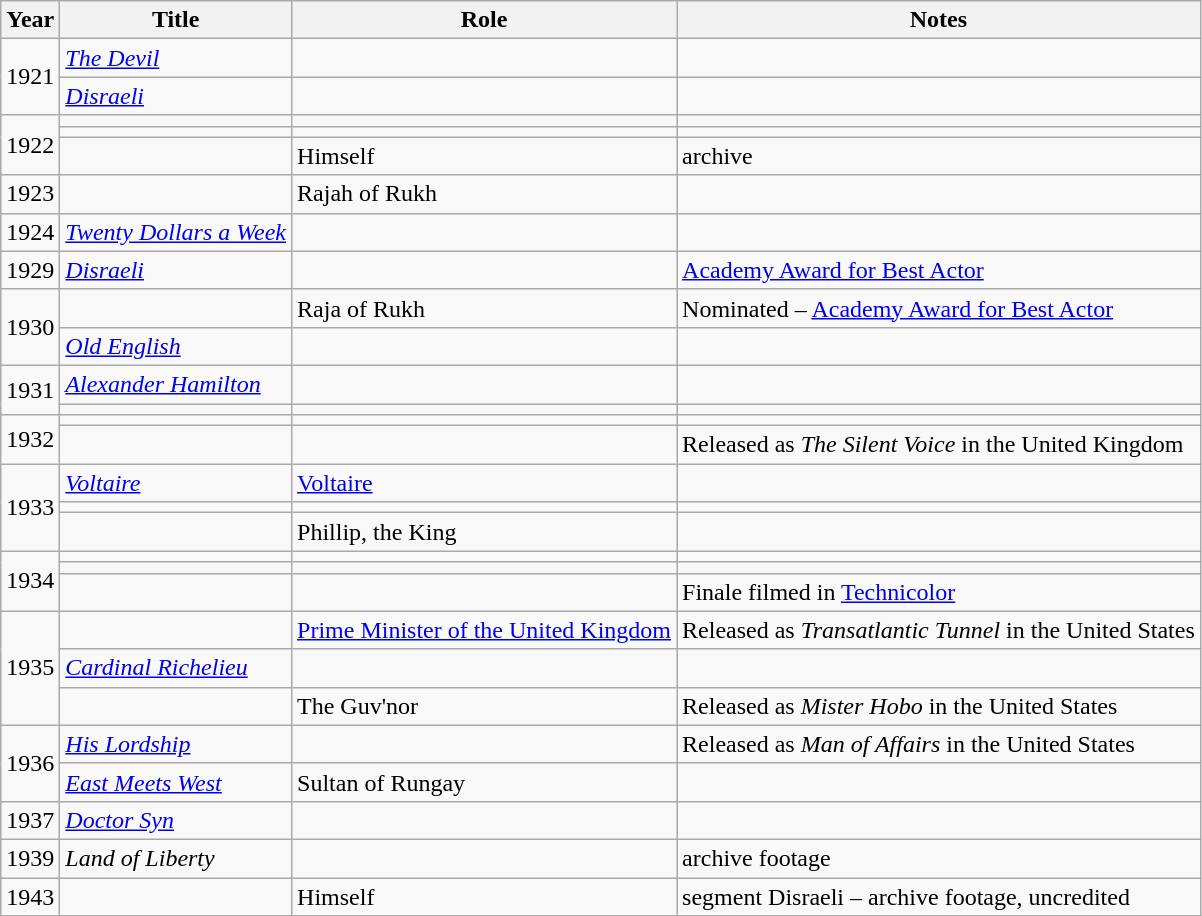<table class="wikitable sortable">
<tr>
<th>Year</th>
<th>Title</th>
<th>Role</th>
<th class="unsortable">Notes</th>
</tr>
<tr>
<td rowspan=2>1921</td>
<td><em><a href='#'>The Devil</a></em></td>
<td></td>
<td></td>
</tr>
<tr>
<td><em><a href='#'>Disraeli</a></em></td>
<td></td>
<td></td>
</tr>
<tr>
<td rowspan=3>1922</td>
<td><em></em></td>
<td></td>
<td></td>
</tr>
<tr>
<td><em></em></td>
<td></td>
<td></td>
</tr>
<tr>
<td><em></em></td>
<td>Himself</td>
<td>archive</td>
</tr>
<tr>
<td>1923</td>
<td><em></em></td>
<td>Rajah of Rukh</td>
<td></td>
</tr>
<tr>
<td>1924</td>
<td><em><a href='#'>Twenty Dollars a Week</a></em></td>
<td></td>
<td></td>
</tr>
<tr>
<td>1929</td>
<td><em><a href='#'>Disraeli</a></em></td>
<td></td>
<td><a href='#'>Academy Award for Best Actor</a></td>
</tr>
<tr>
<td rowspan=2>1930</td>
<td><em> </em></td>
<td>Raja of Rukh</td>
<td>Nominated – <a href='#'>Academy Award for Best Actor</a></td>
</tr>
<tr>
<td><em><a href='#'>Old English</a></em></td>
<td></td>
<td></td>
</tr>
<tr>
<td rowspan=2>1931</td>
<td><em><a href='#'>Alexander Hamilton</a></em></td>
<td></td>
<td></td>
</tr>
<tr>
<td><em></em></td>
<td></td>
<td></td>
</tr>
<tr>
<td rowspan=2>1932</td>
<td><em></em></td>
<td></td>
<td></td>
</tr>
<tr>
<td><em></em></td>
<td></td>
<td>Released as <em>The Silent Voice</em> in the United Kingdom</td>
</tr>
<tr>
<td rowspan=3>1933</td>
<td><em><a href='#'>Voltaire</a></em></td>
<td><a href='#'>Voltaire</a></td>
<td></td>
</tr>
<tr>
<td><em></em></td>
<td></td>
<td></td>
</tr>
<tr>
<td><em></em></td>
<td>Phillip, the King</td>
<td></td>
</tr>
<tr>
<td rowspan=3>1934</td>
<td><em></em></td>
<td></td>
<td></td>
</tr>
<tr>
<td><em></em></td>
<td></td>
<td></td>
</tr>
<tr>
<td><em></em></td>
<td></td>
<td>Finale filmed in <a href='#'>Technicolor</a></td>
</tr>
<tr>
<td rowspan=3>1935</td>
<td><em></em></td>
<td><a href='#'>Prime Minister of the United Kingdom</a></td>
<td>Released as <em>Transatlantic Tunnel</em> in the United States</td>
</tr>
<tr>
<td><em><a href='#'>Cardinal Richelieu</a></em></td>
<td></td>
<td></td>
</tr>
<tr>
<td><em></em></td>
<td>The Guv'nor</td>
<td>Released as <em>Mister Hobo</em> in the United States</td>
</tr>
<tr>
<td rowspan=2>1936</td>
<td><em><a href='#'>His Lordship</a></em></td>
<td></td>
<td>Released as <em>Man of Affairs</em> in the United States</td>
</tr>
<tr>
<td><em><a href='#'>East Meets West</a></em></td>
<td>Sultan of Rungay</td>
<td></td>
</tr>
<tr>
<td>1937</td>
<td><em><a href='#'>Doctor Syn</a></em></td>
<td></td>
<td></td>
</tr>
<tr>
<td>1939</td>
<td><em>Land of Liberty</em></td>
<td></td>
<td>archive footage</td>
</tr>
<tr>
<td>1943</td>
<td><em></em></td>
<td>Himself</td>
<td>segment Disraeli – archive footage, uncredited</td>
</tr>
</table>
